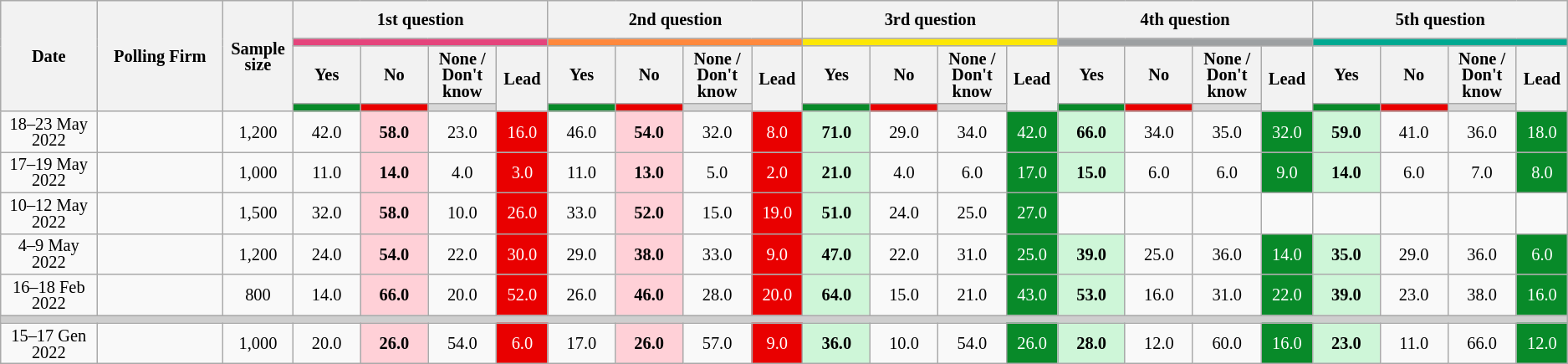<table class="wikitable" style="text-align:center;font-size:85%;line-height:13px">
<tr style="height:30px; background:#e9e9e9;">
<th style="width:75px;" rowspan="4">Date</th>
<th style="width:100px;" rowspan="4">Polling Firm</th>
<th style="width:50px;" rowspan="4">Sample size</th>
<th style="width:185px;" colspan="4">1st question</th>
<th style="width:185px;" colspan="4">2nd question</th>
<th style="width:185px;" colspan="4">3rd question</th>
<th style="width:185px;" colspan="4">4th question</th>
<th style="width:185px;" colspan="4">5th question</th>
</tr>
<tr>
<th style="background:#E5447C"; colspan="4"></th>
<th style="background:#FF883C"; colspan="4"></th>
<th style="background:#FDE704"; colspan="4"></th>
<th style="background:#9DA0A2"; colspan="4"></th>
<th style="background:#00A991"; colspan="4"></th>
</tr>
<tr>
<th style="width:50px;">Yes</th>
<th style="width:50px;">No</th>
<th style="width:50px;">None / Don't know</th>
<th style="width:35px;" rowspan="2">Lead</th>
<th style="width:50px;">Yes</th>
<th style="width:50px;">No</th>
<th style="width:50px;">None / Don't know</th>
<th style="width:35px;" rowspan="2">Lead</th>
<th style="width:50px;">Yes</th>
<th style="width:50px;">No</th>
<th style="width:50px;">None / Don't know</th>
<th style="width:35px;" rowspan="2">Lead</th>
<th style="width:50px;">Yes</th>
<th style="width:50px;">No</th>
<th style="width:50px;">None / Don't know</th>
<th style="width:35px;" rowspan="2">Lead</th>
<th style="width:50px;">Yes</th>
<th style="width:50px;">No</th>
<th style="width:50px;">None / Don't know</th>
<th style="width:35px;" rowspan="2">Lead</th>
</tr>
<tr>
<th style="background:#088A29;"></th>
<th style="background:#E90000;"></th>
<th style="background:#D8D8D8;"></th>
<th style="background:#088A29;"></th>
<th style="background:#E90000;"></th>
<th style="background:#D8D8D8;"></th>
<th style="background:#088A29;"></th>
<th style="background:#E90000;"></th>
<th style="background:#D8D8D8;"></th>
<th style="background:#088A29;"></th>
<th style="background:#E90000;"></th>
<th style="background:#D8D8D8;"></th>
<th style="background:#088A29;"></th>
<th style="background:#E90000;"></th>
<th style="background:#D8D8D8;"></th>
</tr>
<tr>
<td>18–23 May 2022</td>
<td></td>
<td>1,200</td>
<td>42.0</td>
<td style="background:#FFD0D7"><strong>58.0</strong></td>
<td>23.0</td>
<td style="background:#E90000; color:white;">16.0</td>
<td>46.0</td>
<td style="background:#FFD0D7"><strong>54.0</strong></td>
<td>32.0</td>
<td style="background:#E90000; color:white;">8.0</td>
<td style="background:#CEF6D8"><strong>71.0</strong></td>
<td>29.0</td>
<td>34.0</td>
<td style="background:#088A29; color:white;">42.0</td>
<td style="background:#CEF6D8"><strong>66.0</strong></td>
<td>34.0</td>
<td>35.0</td>
<td style="background:#088A29; color:white;">32.0</td>
<td style="background:#CEF6D8"><strong>59.0</strong></td>
<td>41.0</td>
<td>36.0</td>
<td style="background:#088A29; color:white;">18.0</td>
</tr>
<tr>
<td>17–19 May 2022</td>
<td></td>
<td>1,000</td>
<td>11.0</td>
<td style="background:#FFD0D7"><strong>14.0</strong></td>
<td>4.0</td>
<td style="background:#E90000; color:white;">3.0</td>
<td>11.0</td>
<td style="background:#FFD0D7"><strong>13.0</strong></td>
<td>5.0</td>
<td style="background:#E90000; color:white;">2.0</td>
<td style="background:#CEF6D8"><strong>21.0</strong></td>
<td>4.0</td>
<td>6.0</td>
<td style="background:#088A29; color:white;">17.0</td>
<td style="background:#CEF6D8"><strong>15.0</strong></td>
<td>6.0</td>
<td>6.0</td>
<td style="background:#088A29; color:white;">9.0</td>
<td style="background:#CEF6D8"><strong>14.0</strong></td>
<td>6.0</td>
<td>7.0</td>
<td style="background:#088A29; color:white;">8.0</td>
</tr>
<tr>
<td>10–12 May 2022</td>
<td></td>
<td>1,500</td>
<td>32.0</td>
<td style="background:#FFD0D7"><strong>58.0</strong></td>
<td>10.0</td>
<td style="background:#E90000; color:white;">26.0</td>
<td>33.0</td>
<td style="background:#FFD0D7"><strong>52.0</strong></td>
<td>15.0</td>
<td style="background:#E90000; color:white;">19.0</td>
<td style="background:#CEF6D8"><strong>51.0</strong></td>
<td>24.0</td>
<td>25.0</td>
<td style="background:#088A29; color:white;">27.0</td>
<td></td>
<td></td>
<td></td>
<td></td>
<td></td>
<td></td>
<td></td>
<td></td>
</tr>
<tr>
<td>4–9 May 2022</td>
<td></td>
<td>1,200</td>
<td>24.0</td>
<td style="background:#FFD0D7"><strong>54.0</strong></td>
<td>22.0</td>
<td style="background:#E90000; color:white;">30.0</td>
<td>29.0</td>
<td style="background:#FFD0D7"><strong>38.0</strong></td>
<td>33.0</td>
<td style="background:#E90000; color:white;">9.0</td>
<td style="background:#CEF6D8"><strong>47.0</strong></td>
<td>22.0</td>
<td>31.0</td>
<td style="background:#088A29; color:white;">25.0</td>
<td style="background:#CEF6D8"><strong>39.0</strong></td>
<td>25.0</td>
<td>36.0</td>
<td style="background:#088A29; color:white;">14.0</td>
<td style="background:#CEF6D8"><strong>35.0</strong></td>
<td>29.0</td>
<td>36.0</td>
<td style="background:#088A29; color:white;">6.0</td>
</tr>
<tr>
<td>16–18 Feb 2022</td>
<td></td>
<td>800</td>
<td>14.0</td>
<td style="background:#FFD0D7"><strong>66.0</strong></td>
<td>20.0</td>
<td style="background:#E90000; color:white;">52.0</td>
<td>26.0</td>
<td style="background:#FFD0D7"><strong>46.0</strong></td>
<td>28.0</td>
<td style="background:#E90000; color:white;">20.0</td>
<td style="background:#CEF6D8"><strong>64.0</strong></td>
<td>15.0</td>
<td>21.0</td>
<td style="background:#088A29; color:white;">43.0</td>
<td style="background:#CEF6D8"><strong>53.0</strong></td>
<td>16.0</td>
<td>31.0</td>
<td style="background:#088A29; color:white;">22.0</td>
<td style="background:#CEF6D8"><strong>39.0</strong></td>
<td>23.0</td>
<td>38.0</td>
<td style="background:#088A29; color:white;">16.0</td>
</tr>
<tr>
<td colspan="23" style="background-color:#CECECE; text-align:left;"></td>
</tr>
<tr>
<td>15–17 Gen 2022</td>
<td></td>
<td>1,000</td>
<td>20.0</td>
<td style="background:#FFD0D7"><strong>26.0</strong></td>
<td>54.0</td>
<td style="background:#E90000; color:white;">6.0</td>
<td>17.0</td>
<td style="background:#FFD0D7"><strong>26.0</strong></td>
<td>57.0</td>
<td style="background:#E90000; color:white;">9.0</td>
<td style="background:#CEF6D8"><strong>36.0</strong></td>
<td>10.0</td>
<td>54.0</td>
<td style="background:#088A29; color:white;">26.0</td>
<td style="background:#CEF6D8"><strong>28.0</strong></td>
<td>12.0</td>
<td>60.0</td>
<td style="background:#088A29; color:white;">16.0</td>
<td style="background:#CEF6D8"><strong>23.0</strong></td>
<td>11.0</td>
<td>66.0</td>
<td style="background:#088A29; color:white;">12.0</td>
</tr>
</table>
